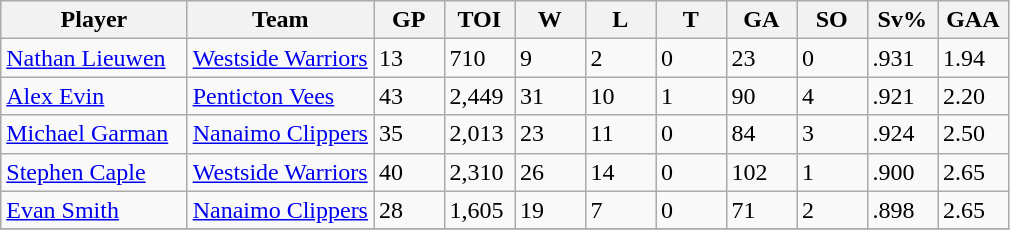<table class="wikitable sortable">
<tr>
<th bgcolor="#DDDDFF" width="18.5%">Player</th>
<th bgcolor="#DDDDFF" width="18.5%">Team</th>
<th bgcolor="#DDDDFF" width="7%">GP</th>
<th bgcolor="#DDDDFF" width="7%">TOI</th>
<th bgcolor="#DDDDFF" width="7%">W</th>
<th bgcolor="#DDDDFF" width="7%">L</th>
<th bgcolor="#DDDDFF" width="7%">T</th>
<th bgcolor="#DDDDFF" width="7%">GA</th>
<th bgcolor="#DDDDFF" width="7%">SO</th>
<th bgcolor="#DDDDFF" width="7%">Sv%</th>
<th bgcolor="#DDDDFF" width="7%">GAA</th>
</tr>
<tr>
<td><a href='#'>Nathan Lieuwen</a></td>
<td><a href='#'>Westside Warriors</a></td>
<td>13</td>
<td>710</td>
<td>9</td>
<td>2</td>
<td>0</td>
<td>23</td>
<td>0</td>
<td>.931</td>
<td>1.94</td>
</tr>
<tr>
<td><a href='#'>Alex Evin</a></td>
<td><a href='#'>Penticton Vees</a></td>
<td>43</td>
<td>2,449</td>
<td>31</td>
<td>10</td>
<td>1</td>
<td>90</td>
<td>4</td>
<td>.921</td>
<td>2.20</td>
</tr>
<tr>
<td><a href='#'>Michael Garman</a></td>
<td><a href='#'>Nanaimo Clippers</a></td>
<td>35</td>
<td>2,013</td>
<td>23</td>
<td>11</td>
<td>0</td>
<td>84</td>
<td>3</td>
<td>.924</td>
<td>2.50</td>
</tr>
<tr>
<td><a href='#'>Stephen Caple</a></td>
<td><a href='#'>Westside Warriors</a></td>
<td>40</td>
<td>2,310</td>
<td>26</td>
<td>14</td>
<td>0</td>
<td>102</td>
<td>1</td>
<td>.900</td>
<td>2.65</td>
</tr>
<tr>
<td><a href='#'>Evan Smith</a></td>
<td><a href='#'>Nanaimo Clippers</a></td>
<td>28</td>
<td>1,605</td>
<td>19</td>
<td>7</td>
<td>0</td>
<td>71</td>
<td>2</td>
<td>.898</td>
<td>2.65</td>
</tr>
<tr>
</tr>
</table>
